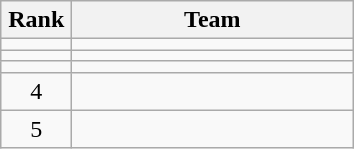<table class=wikitable style="text-align:center;">
<tr>
<th width=40>Rank</th>
<th width=180>Team</th>
</tr>
<tr>
<td></td>
<td align=left></td>
</tr>
<tr>
<td></td>
<td align=left></td>
</tr>
<tr>
<td></td>
<td align=left></td>
</tr>
<tr>
<td>4</td>
<td align=left></td>
</tr>
<tr>
<td>5</td>
<td align=left></td>
</tr>
</table>
